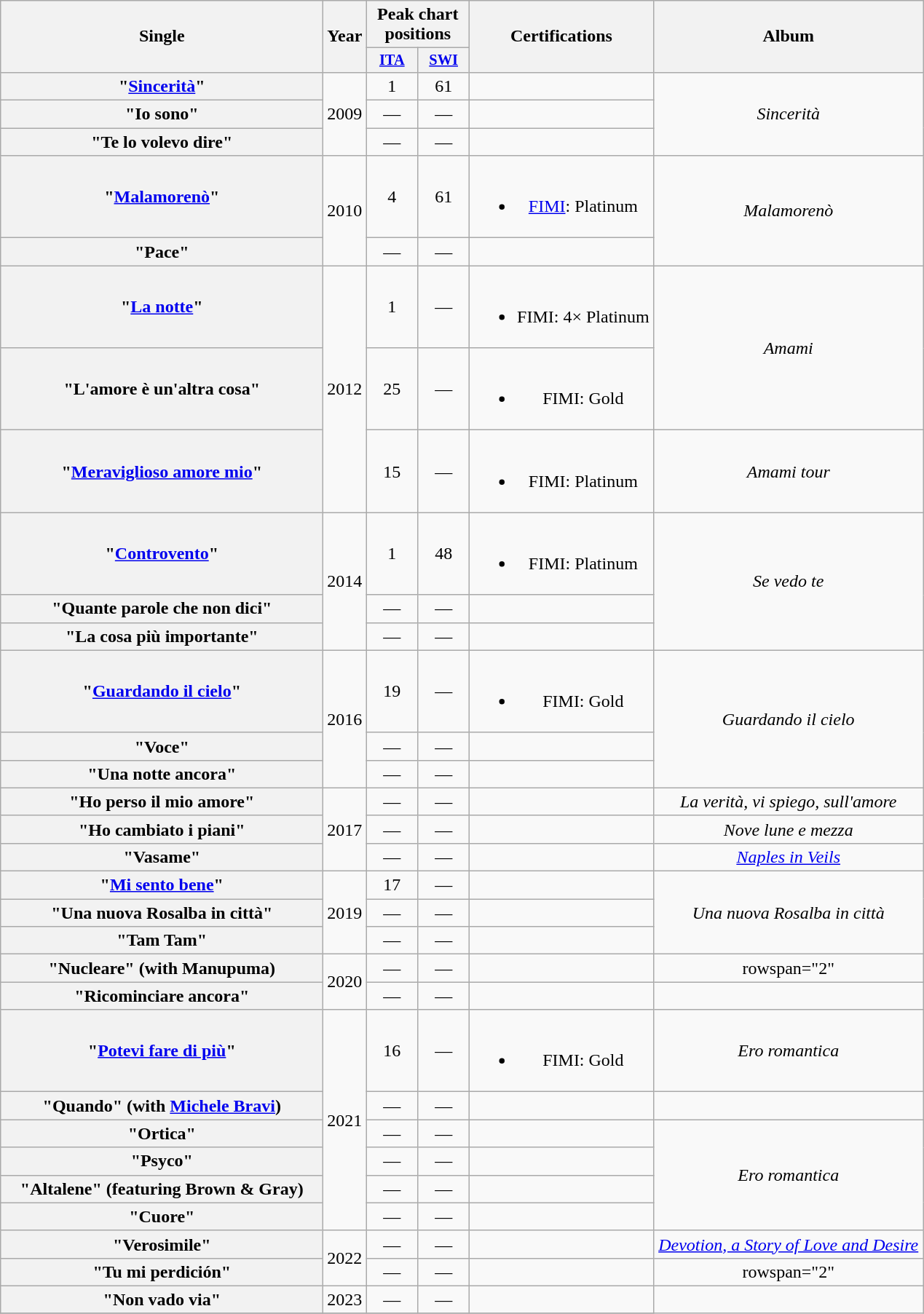<table class="wikitable plainrowheaders" style="text-align:center;" border="1">
<tr>
<th scope="col" rowspan="2" style="width:18em;">Single</th>
<th scope="col" rowspan="2">Year</th>
<th scope="col" colspan="2">Peak chart positions</th>
<th scope="col" rowspan="2">Certifications</th>
<th scope="col" rowspan="2" style="width:15em;">Album</th>
</tr>
<tr>
<th scope="col" style="width:3em;font-size:85%;"><a href='#'>ITA</a><br></th>
<th scope="col" style="width:3em;font-size:85%;"><a href='#'>SWI</a><br></th>
</tr>
<tr>
<th scope="row">"<a href='#'>Sincerità</a>"</th>
<td rowspan="3">2009</td>
<td>1</td>
<td>61</td>
<td></td>
<td rowspan="3"><em>Sincerità</em></td>
</tr>
<tr>
<th scope="row">"Io sono"</th>
<td>—</td>
<td>—</td>
<td></td>
</tr>
<tr>
<th scope="row">"Te lo volevo dire"</th>
<td>—</td>
<td>—</td>
<td></td>
</tr>
<tr>
<th scope="row">"<a href='#'>Malamorenò</a>"</th>
<td rowspan="2">2010</td>
<td>4</td>
<td>61</td>
<td><br><ul><li><a href='#'>FIMI</a>: Platinum</li></ul></td>
<td rowspan="2"><em>Malamorenò</em></td>
</tr>
<tr>
<th scope="row">"Pace"</th>
<td>—</td>
<td>—</td>
<td></td>
</tr>
<tr>
<th scope="row">"<a href='#'>La notte</a>"</th>
<td rowspan="3">2012</td>
<td>1</td>
<td>—</td>
<td><br><ul><li>FIMI: 4× Platinum</li></ul></td>
<td rowspan="2"><em>Amami</em></td>
</tr>
<tr>
<th scope="row">"L'amore è un'altra cosa"</th>
<td>25</td>
<td>—</td>
<td><br><ul><li>FIMI: Gold</li></ul></td>
</tr>
<tr>
<th scope="row">"<a href='#'>Meraviglioso amore mio</a>"</th>
<td>15</td>
<td>—</td>
<td><br><ul><li>FIMI: Platinum</li></ul></td>
<td><em>Amami tour</em></td>
</tr>
<tr>
<th scope="row">"<a href='#'>Controvento</a>"</th>
<td rowspan="3">2014</td>
<td>1</td>
<td>48</td>
<td><br><ul><li>FIMI: Platinum</li></ul></td>
<td rowspan="3"><em>Se vedo te</em></td>
</tr>
<tr>
<th scope="row">"Quante parole che non dici"</th>
<td>—</td>
<td>—</td>
<td></td>
</tr>
<tr>
<th scope="row">"La cosa più importante"</th>
<td>—</td>
<td>—</td>
<td></td>
</tr>
<tr>
<th scope="row">"<a href='#'>Guardando il cielo</a>"</th>
<td rowspan="3">2016</td>
<td>19</td>
<td>—</td>
<td><br><ul><li>FIMI: Gold</li></ul></td>
<td rowspan="3"><em>Guardando il cielo</em></td>
</tr>
<tr>
<th scope="row">"Voce"</th>
<td>—</td>
<td>—</td>
<td></td>
</tr>
<tr>
<th scope="row">"Una notte ancora"</th>
<td>—</td>
<td>—</td>
<td></td>
</tr>
<tr>
<th scope="row">"Ho perso il mio amore"</th>
<td rowspan="3">2017</td>
<td>—</td>
<td>—</td>
<td></td>
<td><em>La verità, vi spiego, sull'amore</em></td>
</tr>
<tr>
<th scope="row">"Ho cambiato i piani"</th>
<td>—</td>
<td>—</td>
<td></td>
<td><em>Nove lune e mezza</em></td>
</tr>
<tr>
<th scope="row">"Vasame"</th>
<td>—</td>
<td>—</td>
<td></td>
<td><em><a href='#'>Naples in Veils</a></em></td>
</tr>
<tr>
<th scope="row">"<a href='#'>Mi sento bene</a>"</th>
<td rowspan="3">2019</td>
<td>17</td>
<td>—</td>
<td></td>
<td rowspan="3"><em>Una nuova Rosalba in città</em></td>
</tr>
<tr>
<th scope="row">"Una nuova Rosalba in città"</th>
<td>—</td>
<td>—</td>
<td></td>
</tr>
<tr>
<th scope="row">"Tam Tam"</th>
<td>—</td>
<td>—</td>
<td></td>
</tr>
<tr>
<th scope="row">"Nucleare" (with Manupuma)</th>
<td rowspan="2">2020</td>
<td>—</td>
<td>—</td>
<td></td>
<td>rowspan="2" </td>
</tr>
<tr>
<th scope="row">"Ricominciare ancora"</th>
<td>—</td>
<td>—</td>
<td></td>
</tr>
<tr>
<th scope="row">"<a href='#'>Potevi fare di più</a>"</th>
<td rowspan="6">2021</td>
<td>16</td>
<td>—</td>
<td><br><ul><li>FIMI: Gold</li></ul></td>
<td><em>Ero romantica</em></td>
</tr>
<tr>
<th scope="row">"Quando" (with <a href='#'>Michele Bravi</a>)</th>
<td>—</td>
<td>—</td>
<td></td>
<td></td>
</tr>
<tr>
<th scope="row">"Ortica"</th>
<td>—</td>
<td>—</td>
<td></td>
<td rowspan="4"><em>Ero romantica</em></td>
</tr>
<tr>
<th scope="row">"Psyco"</th>
<td>—</td>
<td>—</td>
<td></td>
</tr>
<tr>
<th scope="row">"Altalene" (featuring Brown & Gray)</th>
<td>—</td>
<td>—</td>
<td></td>
</tr>
<tr>
<th scope="row">"Cuore"</th>
<td>—</td>
<td>—</td>
<td></td>
</tr>
<tr>
<th scope="row">"Verosimile"</th>
<td rowspan="2">2022</td>
<td>—</td>
<td>—</td>
<td></td>
<td><em><a href='#'>Devotion, a Story of Love and Desire</a></em></td>
</tr>
<tr>
<th scope="row">"Tu mi perdición"</th>
<td>—</td>
<td>—</td>
<td></td>
<td>rowspan="2" </td>
</tr>
<tr>
<th scope="row">"Non vado via"</th>
<td>2023</td>
<td>—</td>
<td>—</td>
<td></td>
</tr>
<tr>
</tr>
</table>
